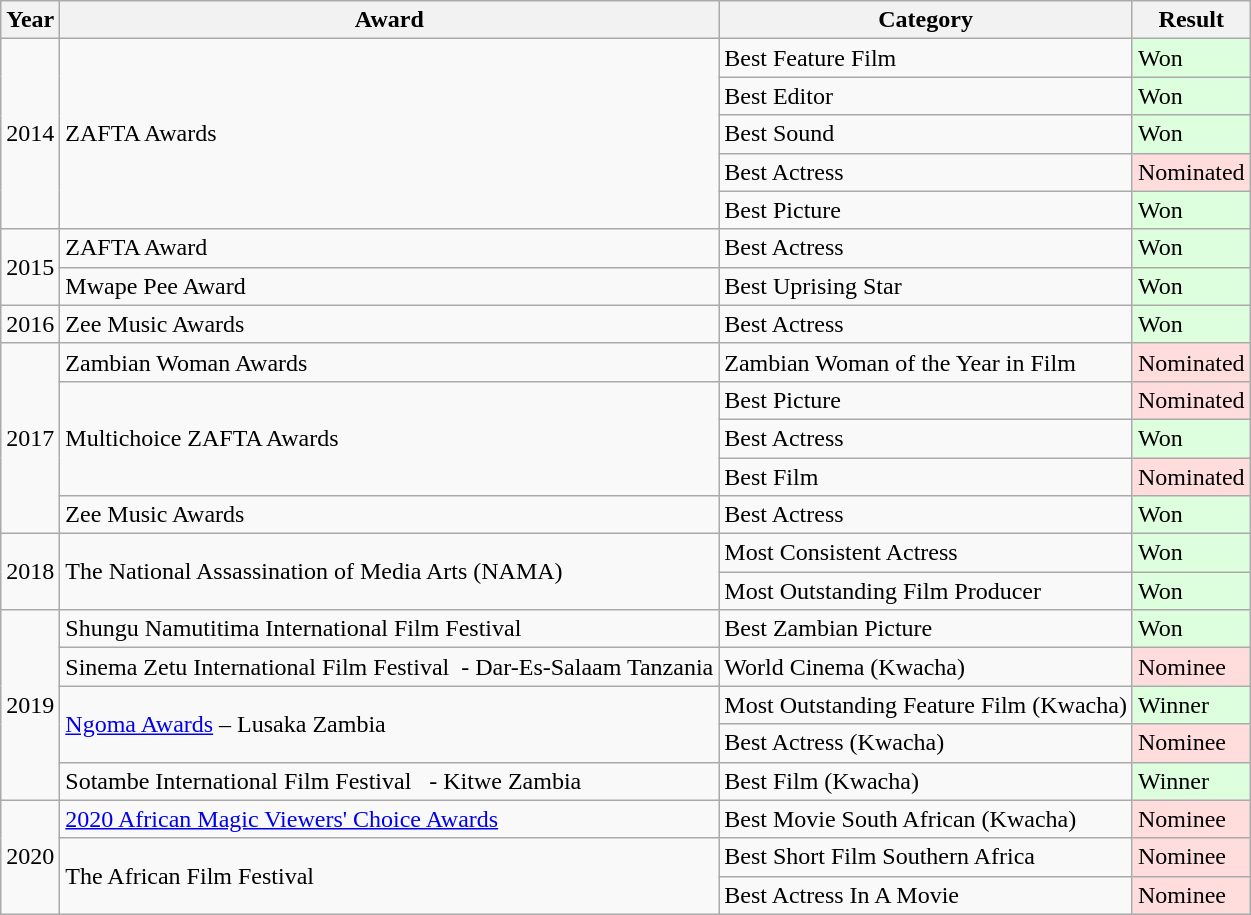<table class="wikitable">
<tr>
<th>Year</th>
<th>Award</th>
<th>Category</th>
<th>Result</th>
</tr>
<tr>
<td rowspan="5">2014</td>
<td rowspan="5">ZAFTA Awards</td>
<td>Best Feature Film</td>
<td style="background: #ddffdd">Won</td>
</tr>
<tr>
<td>Best Editor</td>
<td style="background: #ddffdd">Won</td>
</tr>
<tr>
<td>Best Sound</td>
<td style="background: #ddffdd">Won</td>
</tr>
<tr>
<td>Best Actress</td>
<td style="background: #ffdddd">Nominated</td>
</tr>
<tr>
<td>Best Picture</td>
<td style="background: #ddffdd">Won</td>
</tr>
<tr>
<td rowspan="2">2015</td>
<td>ZAFTA Award</td>
<td>Best Actress</td>
<td style="background: #ddffdd">Won</td>
</tr>
<tr>
<td>Mwape Pee Award</td>
<td>Best Uprising Star</td>
<td style="background: #ddffdd">Won</td>
</tr>
<tr>
<td>2016</td>
<td>Zee Music Awards</td>
<td>Best Actress</td>
<td style="background: #ddffdd">Won</td>
</tr>
<tr>
<td rowspan="5">2017</td>
<td>Zambian Woman Awards</td>
<td>Zambian Woman of the Year in Film</td>
<td style="background: #ffdddd">Nominated</td>
</tr>
<tr>
<td rowspan="3">Multichoice ZAFTA Awards</td>
<td>Best Picture</td>
<td style="background: #ffdddd">Nominated</td>
</tr>
<tr>
<td>Best Actress</td>
<td style="background: #ddffdd">Won</td>
</tr>
<tr>
<td>Best Film</td>
<td style="background: #ffdddd">Nominated</td>
</tr>
<tr>
<td>Zee Music Awards</td>
<td>Best Actress</td>
<td style="background: #ddffdd">Won</td>
</tr>
<tr>
<td rowspan="2">2018</td>
<td rowspan="2">The National Assassination of Media Arts (NAMA)</td>
<td>Most Consistent Actress</td>
<td style="background: #ddffdd">Won</td>
</tr>
<tr>
<td>Most Outstanding Film Producer</td>
<td style="background: #ddffdd">Won</td>
</tr>
<tr>
<td rowspan="5">2019</td>
<td>Shungu Namutitima International Film Festival</td>
<td>Best Zambian Picture</td>
<td style="background: #ddffdd">Won</td>
</tr>
<tr>
<td>Sinema Zetu International Film Festival  - Dar-Es-Salaam Tanzania</td>
<td>World Cinema (Kwacha)</td>
<td style="background: #ffdddd">Nominee</td>
</tr>
<tr>
<td rowspan="2"><a href='#'>Ngoma Awards</a> – Lusaka Zambia</td>
<td>Most Outstanding Feature Film (Kwacha)</td>
<td style="background: #ddffdd">Winner</td>
</tr>
<tr>
<td>Best Actress (Kwacha)</td>
<td style="background: #ffdddd">Nominee</td>
</tr>
<tr>
<td>Sotambe International Film Festival   - Kitwe Zambia</td>
<td>Best Film (Kwacha)</td>
<td style="background: #ddffdd">Winner</td>
</tr>
<tr>
<td rowspan="3">2020</td>
<td><a href='#'>2020 African Magic Viewers' Choice Awards</a></td>
<td>Best Movie South African (Kwacha)</td>
<td style="background: #ffdddd">Nominee</td>
</tr>
<tr>
<td rowspan="2">The African Film Festival</td>
<td>Best Short Film Southern Africa</td>
<td style="background: #ffdddd">Nominee</td>
</tr>
<tr>
<td>Best Actress In A Movie</td>
<td style="background: #ffdddd">Nominee</td>
</tr>
</table>
